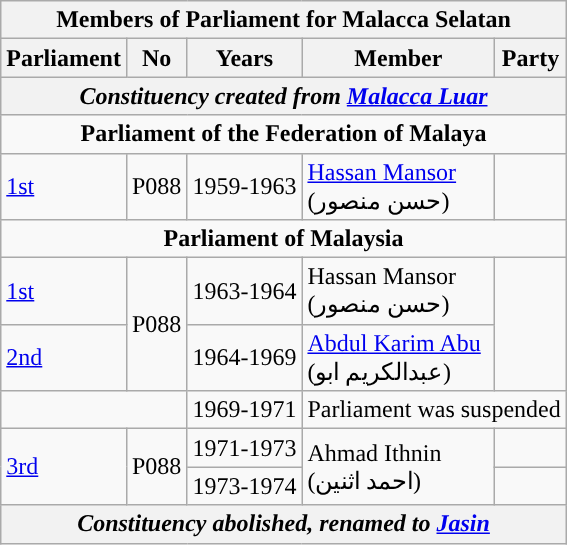<table class=wikitable>
<tr>
<th colspan="5">Members of Parliament for Malacca Selatan</th>
</tr>
<tr>
<th>Parliament</th>
<th>No</th>
<th>Years</th>
<th>Member</th>
<th>Party</th>
</tr>
<tr>
<th colspan="5" align="center"><em>Constituency created from <a href='#'>Malacca Luar</a></em></th>
</tr>
<tr>
<td colspan="5" align="center"><strong>Parliament of the Federation of Malaya</strong></td>
</tr>
<tr>
<td><a href='#'>1st</a></td>
<td>P088</td>
<td>1959-1963</td>
<td><a href='#'>Hassan Mansor</a>  <br>(حسن منصور)</td>
<td></td>
</tr>
<tr>
<td colspan="5" align="center"><strong>Parliament of Malaysia</strong></td>
</tr>
<tr>
<td><a href='#'>1st</a></td>
<td rowspan="2">P088</td>
<td>1963-1964</td>
<td>Hassan Mansor <br> (حسن منصور)</td>
<td rowspan=2></td>
</tr>
<tr>
<td><a href='#'>2nd</a></td>
<td>1964-1969</td>
<td><a href='#'>Abdul Karim Abu</a> <br> (عبدالكريم ابو)</td>
</tr>
<tr>
<td colspan="2"></td>
<td>1969-1971</td>
<td colspan=2 align=center>Parliament was suspended</td>
</tr>
<tr>
<td rowspan=2><a href='#'>3rd</a></td>
<td rowspan="2">P088</td>
<td>1971-1973</td>
<td rowspan=2>Ahmad Ithnin <br> (احمد اثنين)</td>
<td></td>
</tr>
<tr>
<td>1973-1974</td>
<td></td>
</tr>
<tr>
<th colspan="5" align="center"><em>Constituency abolished, renamed to <a href='#'>Jasin</a></em></th>
</tr>
</table>
